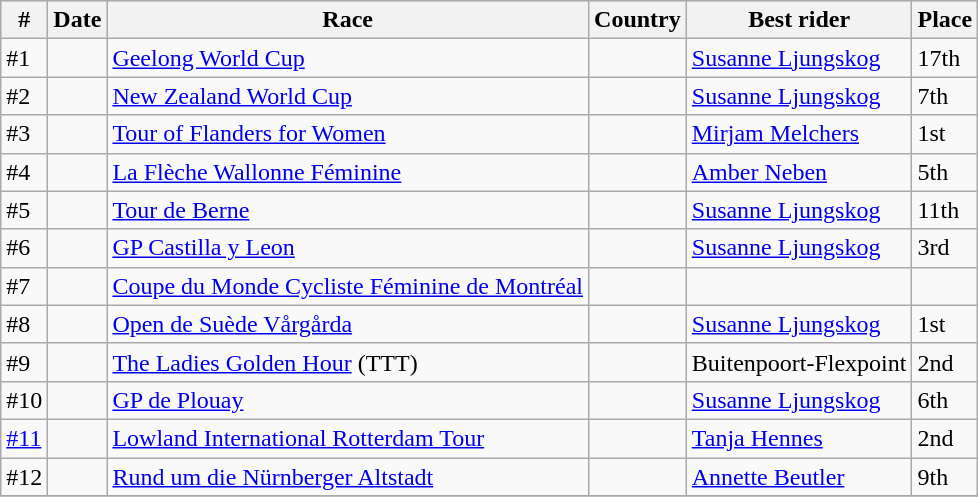<table class="wikitable">
<tr style="background:#ccccff;">
<th>#</th>
<th>Date</th>
<th>Race</th>
<th>Country</th>
<th>Best rider</th>
<th>Place</th>
</tr>
<tr>
<td>#1</td>
<td></td>
<td><a href='#'>Geelong World Cup</a></td>
<td></td>
<td> <a href='#'>Susanne Ljungskog</a></td>
<td>17th</td>
</tr>
<tr>
<td>#2</td>
<td></td>
<td><a href='#'>New Zealand World Cup</a></td>
<td></td>
<td> <a href='#'>Susanne Ljungskog</a></td>
<td>7th</td>
</tr>
<tr>
<td>#3</td>
<td></td>
<td><a href='#'>Tour of Flanders for Women</a></td>
<td></td>
<td> <a href='#'>Mirjam Melchers</a></td>
<td>1st</td>
</tr>
<tr>
<td>#4</td>
<td></td>
<td><a href='#'>La Flèche Wallonne Féminine</a></td>
<td></td>
<td> <a href='#'>Amber Neben</a></td>
<td>5th</td>
</tr>
<tr>
<td>#5</td>
<td></td>
<td><a href='#'>Tour de Berne</a></td>
<td></td>
<td> <a href='#'>Susanne Ljungskog</a></td>
<td>11th</td>
</tr>
<tr>
<td>#6</td>
<td></td>
<td><a href='#'>GP Castilla y Leon</a></td>
<td></td>
<td> <a href='#'>Susanne Ljungskog</a></td>
<td>3rd</td>
</tr>
<tr>
<td>#7</td>
<td></td>
<td><a href='#'>Coupe du Monde Cycliste Féminine de Montréal</a></td>
<td></td>
<td></td>
<td></td>
</tr>
<tr>
<td>#8</td>
<td></td>
<td><a href='#'>Open de Suède Vårgårda</a></td>
<td></td>
<td> <a href='#'>Susanne Ljungskog</a></td>
<td>1st</td>
</tr>
<tr>
<td>#9</td>
<td></td>
<td><a href='#'>The Ladies Golden Hour</a> (TTT)</td>
<td></td>
<td>Buitenpoort-Flexpoint</td>
<td>2nd</td>
</tr>
<tr>
<td>#10</td>
<td></td>
<td><a href='#'>GP de Plouay</a></td>
<td></td>
<td> <a href='#'>Susanne Ljungskog</a></td>
<td>6th</td>
</tr>
<tr>
<td><a href='#'>#11</a></td>
<td></td>
<td><a href='#'>Lowland International Rotterdam Tour</a></td>
<td></td>
<td> <a href='#'>Tanja Hennes</a></td>
<td>2nd</td>
</tr>
<tr>
<td>#12</td>
<td></td>
<td><a href='#'>Rund um die Nürnberger Altstadt</a></td>
<td></td>
<td> <a href='#'>Annette Beutler</a></td>
<td>9th</td>
</tr>
<tr>
</tr>
</table>
